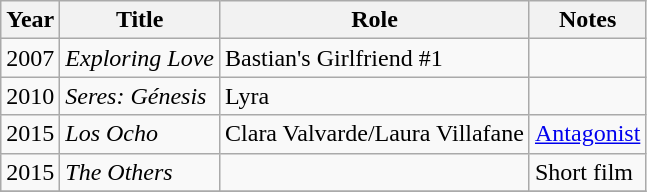<table class="wikitable sortable">
<tr>
<th>Year</th>
<th>Title</th>
<th>Role</th>
<th>Notes</th>
</tr>
<tr>
<td>2007</td>
<td><em>Exploring Love</em></td>
<td>Bastian's Girlfriend #1</td>
<td></td>
</tr>
<tr>
<td>2010</td>
<td><em>Seres: Génesis</em></td>
<td>Lyra</td>
<td></td>
</tr>
<tr>
<td>2015</td>
<td><em>Los Ocho</em></td>
<td>Clara Valvarde/Laura Villafane</td>
<td><a href='#'>Antagonist</a></td>
</tr>
<tr>
<td>2015</td>
<td><em>The Others</em></td>
<td></td>
<td>Short film</td>
</tr>
<tr>
</tr>
</table>
